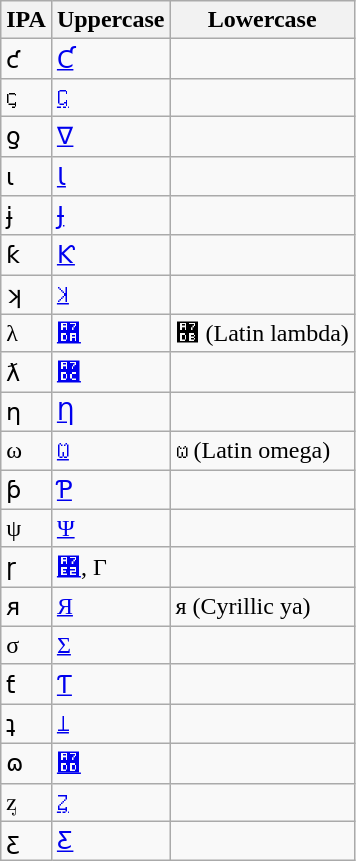<table class="wikitable IPA">
<tr>
<th>IPA</th>
<th>Uppercase</th>
<th>Lowercase</th>
</tr>
<tr>
<td>ƈ</td>
<td><a href='#'>Ƈ</a></td>
<td></td>
</tr>
<tr>
<td>ꞔ</td>
<td><a href='#'>Ꞔ</a></td>
<td></td>
</tr>
<tr>
<td>ƍ</td>
<td><a href='#'>∇</a></td>
<td></td>
</tr>
<tr>
<td>ɩ</td>
<td><a href='#'>Ɩ</a></td>
<td></td>
</tr>
<tr>
<td>ɉ</td>
<td><a href='#'>Ɉ</a></td>
<td></td>
</tr>
<tr>
<td>ƙ</td>
<td><a href='#'>Ƙ</a></td>
<td></td>
</tr>
<tr>
<td>ʞ</td>
<td><a href='#'>Ʞ</a></td>
<td></td>
</tr>
<tr>
<td>λ</td>
<td><a href='#'>Ꟛ</a></td>
<td>ꟛ (Latin lambda)</td>
</tr>
<tr>
<td>ƛ</td>
<td><a href='#'>Ƛ</a></td>
<td></td>
</tr>
<tr>
<td>ƞ</td>
<td><a href='#'>Ƞ</a></td>
<td></td>
</tr>
<tr>
<td>ω</td>
<td><a href='#'>Ꞷ</a></td>
<td>ꞷ (Latin omega)</td>
</tr>
<tr>
<td>ƥ</td>
<td><a href='#'>Ƥ</a></td>
<td></td>
</tr>
<tr>
<td>ψ</td>
<td><a href='#'>Ψ</a></td>
<td></td>
</tr>
<tr>
<td>ɼ</td>
<td><a href='#'>꟢</a>, Γ</td>
<td></td>
</tr>
<tr>
<td>ᴙ</td>
<td><a href='#'>Я</a></td>
<td>я (Cyrillic ya)</td>
</tr>
<tr>
<td>σ</td>
<td><a href='#'>Σ</a></td>
<td></td>
</tr>
<tr>
<td>ƭ</td>
<td><a href='#'>Ƭ</a></td>
<td></td>
</tr>
<tr>
<td>ʇ</td>
<td><a href='#'>Ʇ</a></td>
<td></td>
</tr>
<tr>
<td>ɷ</td>
<td><a href='#'>꟝</a></td>
<td></td>
</tr>
<tr>
<td>ᶎ</td>
<td><a href='#'>Ᶎ</a></td>
<td></td>
</tr>
<tr>
<td>ƹ</td>
<td><a href='#'>Ƹ</a></td>
<td></td>
</tr>
</table>
